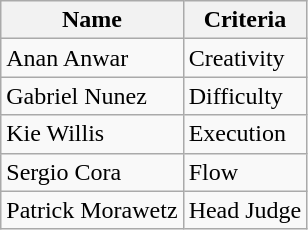<table class="wikitable">
<tr>
<th>Name</th>
<th>Criteria</th>
</tr>
<tr>
<td> Anan Anwar</td>
<td>Creativity</td>
</tr>
<tr>
<td> Gabriel Nunez</td>
<td>Difficulty</td>
</tr>
<tr>
<td> Kie Willis</td>
<td>Execution</td>
</tr>
<tr>
<td> Sergio Cora</td>
<td>Flow</td>
</tr>
<tr>
<td> Patrick Morawetz</td>
<td>Head Judge</td>
</tr>
</table>
